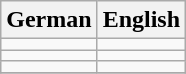<table class="wikitable">
<tr>
<th>German</th>
<th>English</th>
</tr>
<tr>
<td></td>
<td></td>
</tr>
<tr>
<td></td>
<td></td>
</tr>
<tr>
<td></td>
<td></td>
</tr>
<tr>
</tr>
</table>
